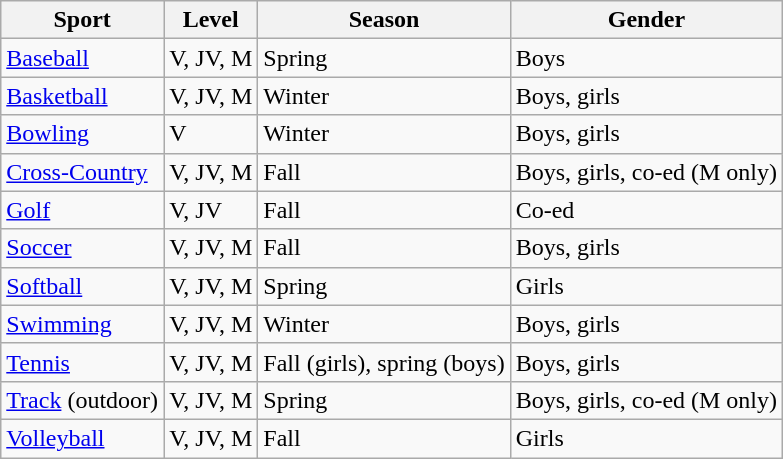<table class="wikitable" style="text-align:left">
<tr>
<th>Sport</th>
<th>Level</th>
<th>Season</th>
<th>Gender</th>
</tr>
<tr>
<td><a href='#'>Baseball</a></td>
<td>V, JV, M</td>
<td>Spring</td>
<td>Boys</td>
</tr>
<tr>
<td><a href='#'>Basketball</a></td>
<td>V, JV, M</td>
<td>Winter</td>
<td>Boys, girls</td>
</tr>
<tr>
<td><a href='#'>Bowling</a></td>
<td>V</td>
<td>Winter</td>
<td>Boys, girls</td>
</tr>
<tr>
<td><a href='#'>Cross-Country</a></td>
<td>V, JV, M</td>
<td>Fall</td>
<td>Boys, girls, co-ed (M only)</td>
</tr>
<tr>
<td><a href='#'>Golf</a></td>
<td>V, JV</td>
<td>Fall</td>
<td>Co-ed</td>
</tr>
<tr>
<td><a href='#'>Soccer</a></td>
<td>V, JV, M</td>
<td>Fall</td>
<td>Boys, girls</td>
</tr>
<tr>
<td><a href='#'>Softball</a></td>
<td>V, JV, M</td>
<td>Spring</td>
<td>Girls</td>
</tr>
<tr>
<td><a href='#'>Swimming</a></td>
<td>V, JV, M</td>
<td>Winter</td>
<td>Boys, girls</td>
</tr>
<tr>
<td><a href='#'>Tennis</a></td>
<td>V, JV, M</td>
<td>Fall (girls), spring (boys)</td>
<td>Boys, girls</td>
</tr>
<tr>
<td><a href='#'>Track</a> (outdoor)</td>
<td>V, JV, M</td>
<td>Spring</td>
<td>Boys, girls, co-ed (M only)</td>
</tr>
<tr>
<td><a href='#'>Volleyball</a></td>
<td>V, JV, M</td>
<td>Fall</td>
<td>Girls</td>
</tr>
</table>
